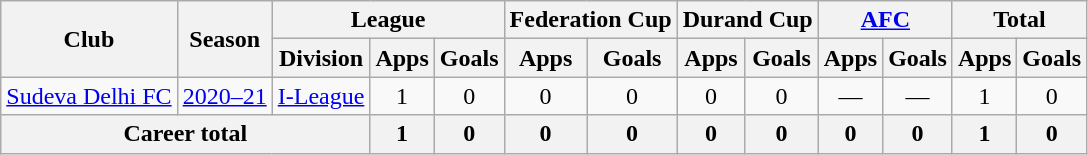<table class="wikitable" style="text-align: center;">
<tr>
<th rowspan="2">Club</th>
<th rowspan="2">Season</th>
<th colspan="3">League</th>
<th colspan="2">Federation Cup</th>
<th colspan="2">Durand Cup</th>
<th colspan="2"><a href='#'>AFC</a></th>
<th colspan="2">Total</th>
</tr>
<tr>
<th>Division</th>
<th>Apps</th>
<th>Goals</th>
<th>Apps</th>
<th>Goals</th>
<th>Apps</th>
<th>Goals</th>
<th>Apps</th>
<th>Goals</th>
<th>Apps</th>
<th>Goals</th>
</tr>
<tr>
<td rowspan="1"><a href='#'>Sudeva Delhi FC</a></td>
<td><a href='#'>2020–21</a></td>
<td><a href='#'>I-League</a></td>
<td>1</td>
<td>0</td>
<td>0</td>
<td>0</td>
<td>0</td>
<td>0</td>
<td>—</td>
<td>—</td>
<td>1</td>
<td>0</td>
</tr>
<tr>
<th colspan="3">Career total</th>
<th>1</th>
<th>0</th>
<th>0</th>
<th>0</th>
<th>0</th>
<th>0</th>
<th>0</th>
<th>0</th>
<th>1</th>
<th>0</th>
</tr>
</table>
